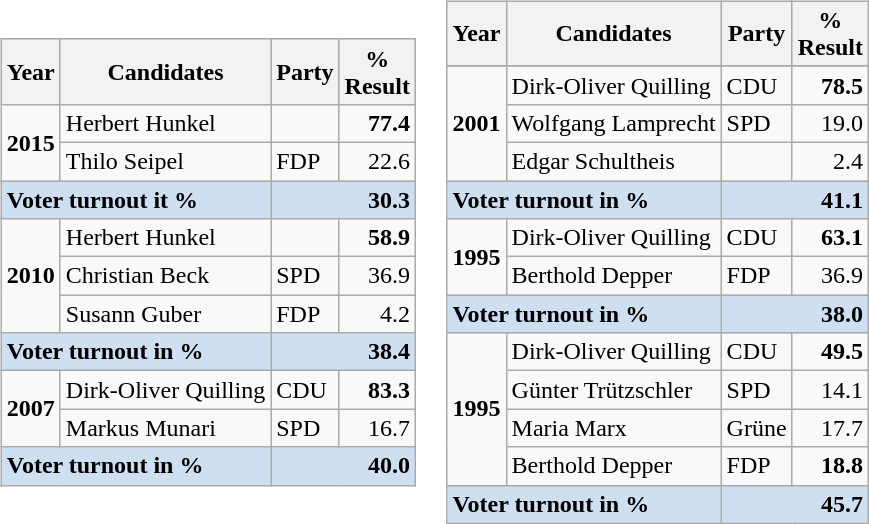<table>
<tr>
<td><br><table class="wikitable">
<tr style="background:#e0e0e0;">
<th>Year</th>
<th>Candidates</th>
<th>Party</th>
<th>% <br> Result</th>
</tr>
<tr>
<td rowspan="2"><strong>2015</strong></td>
<td>Herbert Hunkel</td>
<td></td>
<td align="right"><strong>77.4</strong></td>
</tr>
<tr>
<td>Thilo Seipel</td>
<td>FDP</td>
<td align="right">22.6</td>
</tr>
<tr style="background:#cedff2;">
<td colspan="2"><strong>Voter turnout it %</strong></td>
<td colspan="2" align="right"><strong>30.3</strong></td>
</tr>
<tr>
<td rowspan="3"><strong>2010</strong></td>
<td>Herbert Hunkel</td>
<td></td>
<td align="right"><strong>58.9</strong></td>
</tr>
<tr>
<td>Christian Beck</td>
<td>SPD</td>
<td align="right">36.9</td>
</tr>
<tr>
<td>Susann Guber</td>
<td>FDP</td>
<td align="right">4.2</td>
</tr>
<tr style="background:#cedff2;">
<td colspan="2"><strong>Voter turnout in %</strong></td>
<td colspan="2" align="right"><strong>38.4</strong></td>
</tr>
<tr>
<td rowspan="2"><strong>2007</strong></td>
<td>Dirk-Oliver Quilling</td>
<td>CDU</td>
<td align="right"><strong>83.3</strong></td>
</tr>
<tr>
<td>Markus Munari</td>
<td>SPD</td>
<td align="right">16.7</td>
</tr>
<tr style="background:#cedff2;">
<td colspan="2"><strong>Voter turnout in %</strong></td>
<td colspan="2" align="right"><strong>40.0</strong></td>
</tr>
</table>
</td>
<td><br><table class="wikitable" align="right">
<tr style="background:#e0e0e0;">
<th>Year</th>
<th>Candidates</th>
<th>Party</th>
<th>% <br> Result</th>
</tr>
<tr>
</tr>
<tr>
<td rowspan="3" align="center"><strong>2001</strong></td>
<td>Dirk-Oliver Quilling</td>
<td>CDU</td>
<td align="right"><strong>78.5</strong></td>
</tr>
<tr>
<td>Wolfgang Lamprecht</td>
<td>SPD</td>
<td align="right">19.0</td>
</tr>
<tr>
<td>Edgar Schultheis</td>
<td></td>
<td align="right">2.4</td>
</tr>
<tr style="background:#cedff2;">
<td colspan="2"><strong>Voter turnout in %</strong></td>
<td colspan="2" align="right"><strong>41.1</strong></td>
</tr>
<tr>
<td rowspan="2" align="center"><strong>1995</strong></td>
<td>Dirk-Oliver Quilling</td>
<td>CDU</td>
<td align="right"><strong>63.1</strong></td>
</tr>
<tr>
<td>Berthold Depper</td>
<td>FDP</td>
<td align="right">36.9</td>
</tr>
<tr style="background:#cedff2;">
<td colspan="2"><strong>Voter turnout in %</strong></td>
<td colspan="2" align="right"><strong>38.0</strong></td>
</tr>
<tr>
<td rowspan="4" align="center"><strong>1995</strong></td>
<td>Dirk-Oliver Quilling</td>
<td>CDU</td>
<td align="right"><strong>49.5</strong></td>
</tr>
<tr>
<td>Günter Trützschler</td>
<td>SPD</td>
<td align="right">14.1</td>
</tr>
<tr>
<td>Maria Marx</td>
<td>Grüne</td>
<td align="right">17.7</td>
</tr>
<tr>
<td>Berthold Depper</td>
<td>FDP</td>
<td align="right"><strong>18.8</strong></td>
</tr>
<tr style="background:#cedff2;">
<td colspan="2"><strong>Voter turnout in %</strong></td>
<td colspan="2" align="right"><strong>45.7</strong></td>
</tr>
</table>
</td>
<td></td>
</tr>
</table>
